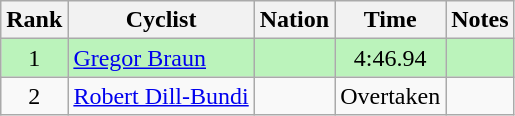<table class="wikitable sortable" style=text-align:center>
<tr>
<th>Rank</th>
<th>Cyclist</th>
<th>Nation</th>
<th>Time</th>
<th>Notes</th>
</tr>
<tr bgcolor=bbf3bb>
<td>1</td>
<td align=left data=sort-value="Braun, Gregor"><a href='#'>Gregor Braun</a></td>
<td align=left></td>
<td>4:46.94</td>
<td></td>
</tr>
<tr>
<td>2</td>
<td align=left data=sort-value="Dill-Bundi, Robert"><a href='#'>Robert Dill-Bundi</a></td>
<td align=left></td>
<td>Overtaken</td>
<td></td>
</tr>
</table>
